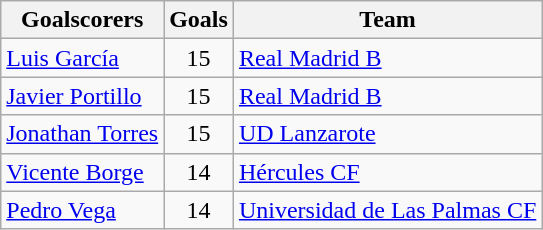<table class="wikitable sortable">
<tr>
<th>Goalscorers</th>
<th>Goals</th>
<th>Team</th>
</tr>
<tr>
<td> <a href='#'>Luis García</a></td>
<td align=center>15</td>
<td><a href='#'>Real Madrid B</a></td>
</tr>
<tr>
<td> <a href='#'>Javier Portillo</a></td>
<td align=center>15</td>
<td><a href='#'>Real Madrid B</a></td>
</tr>
<tr>
<td> <a href='#'>Jonathan Torres</a></td>
<td align=center>15</td>
<td><a href='#'>UD Lanzarote</a></td>
</tr>
<tr>
<td> <a href='#'>Vicente Borge</a></td>
<td align=center>14</td>
<td><a href='#'>Hércules CF</a></td>
</tr>
<tr>
<td> <a href='#'>Pedro Vega</a></td>
<td align=center>14</td>
<td><a href='#'>Universidad de Las Palmas CF</a></td>
</tr>
</table>
